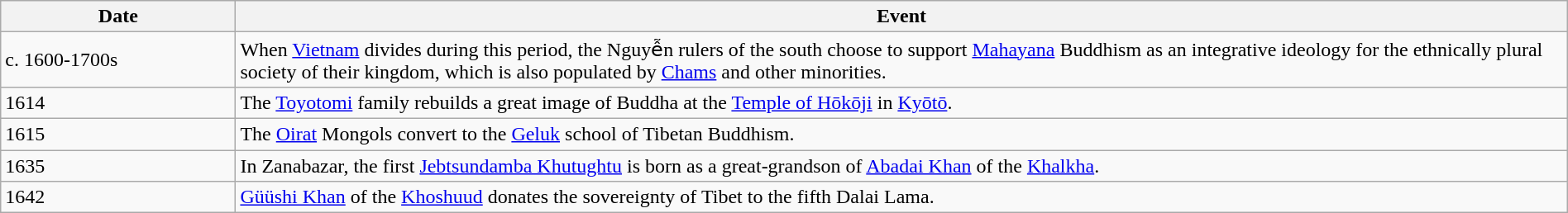<table class="wikitable" width="100%">
<tr>
<th style="width:15%">Date</th>
<th>Event</th>
</tr>
<tr>
<td>c. 1600-1700s</td>
<td>When <a href='#'>Vietnam</a> divides during this period, the Nguyễn rulers of the south choose to support <a href='#'>Mahayana</a> Buddhism as an integrative ideology for the ethnically plural society of their kingdom, which is also populated by <a href='#'>Chams</a> and other minorities.</td>
</tr>
<tr>
<td>1614</td>
<td>The <a href='#'>Toyotomi</a> family rebuilds a great image of Buddha at the <a href='#'>Temple of Hōkōji</a> in <a href='#'>Kyōtō</a>.</td>
</tr>
<tr>
<td>1615</td>
<td>The <a href='#'>Oirat</a> Mongols convert to the <a href='#'>Geluk</a> school of Tibetan Buddhism.</td>
</tr>
<tr>
<td>1635</td>
<td>In Zanabazar, the first <a href='#'>Jebtsundamba Khutughtu</a> is born as a great-grandson of <a href='#'>Abadai Khan</a> of the <a href='#'>Khalkha</a>.</td>
</tr>
<tr>
<td>1642</td>
<td><a href='#'>Güüshi Khan</a> of the <a href='#'>Khoshuud</a> donates the sovereignty of Tibet to the fifth Dalai Lama.</td>
</tr>
</table>
